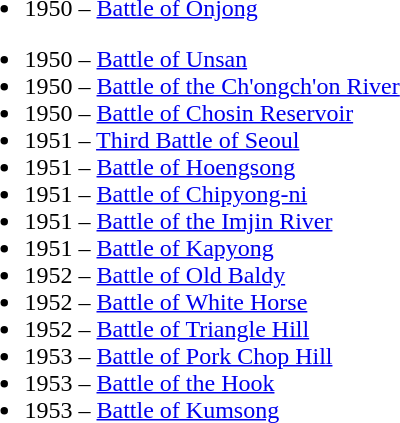<table>
<tr valign=top>
<td><br><ul><li>1950 – <a href='#'>Battle of Onjong</a></li></ul><ul><li>1950 – <a href='#'>Battle of Unsan</a></li><li>1950 – <a href='#'>Battle of the Ch'ongch'on River</a></li><li>1950 – <a href='#'>Battle of Chosin Reservoir</a></li><li>1951 – <a href='#'>Third Battle of Seoul</a></li><li>1951 – <a href='#'>Battle of Hoengsong</a></li><li>1951 – <a href='#'>Battle of Chipyong-ni</a></li><li>1951 – <a href='#'>Battle of the Imjin River</a></li><li>1951 – <a href='#'>Battle of Kapyong</a></li><li>1952 – <a href='#'>Battle of Old Baldy</a></li><li>1952 – <a href='#'>Battle of White Horse</a></li><li>1952 – <a href='#'>Battle of Triangle Hill</a></li><li>1953 – <a href='#'>Battle of Pork Chop Hill</a></li><li>1953 – <a href='#'>Battle of the Hook</a></li><li>1953 – <a href='#'>Battle of Kumsong</a></li></ul></td>
</tr>
</table>
